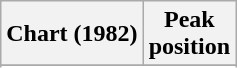<table class="wikitable sortable plainrowheaders" style="text-align:center">
<tr>
<th scope="col">Chart (1982)</th>
<th scope="col">Peak<br> position</th>
</tr>
<tr>
</tr>
<tr>
</tr>
</table>
